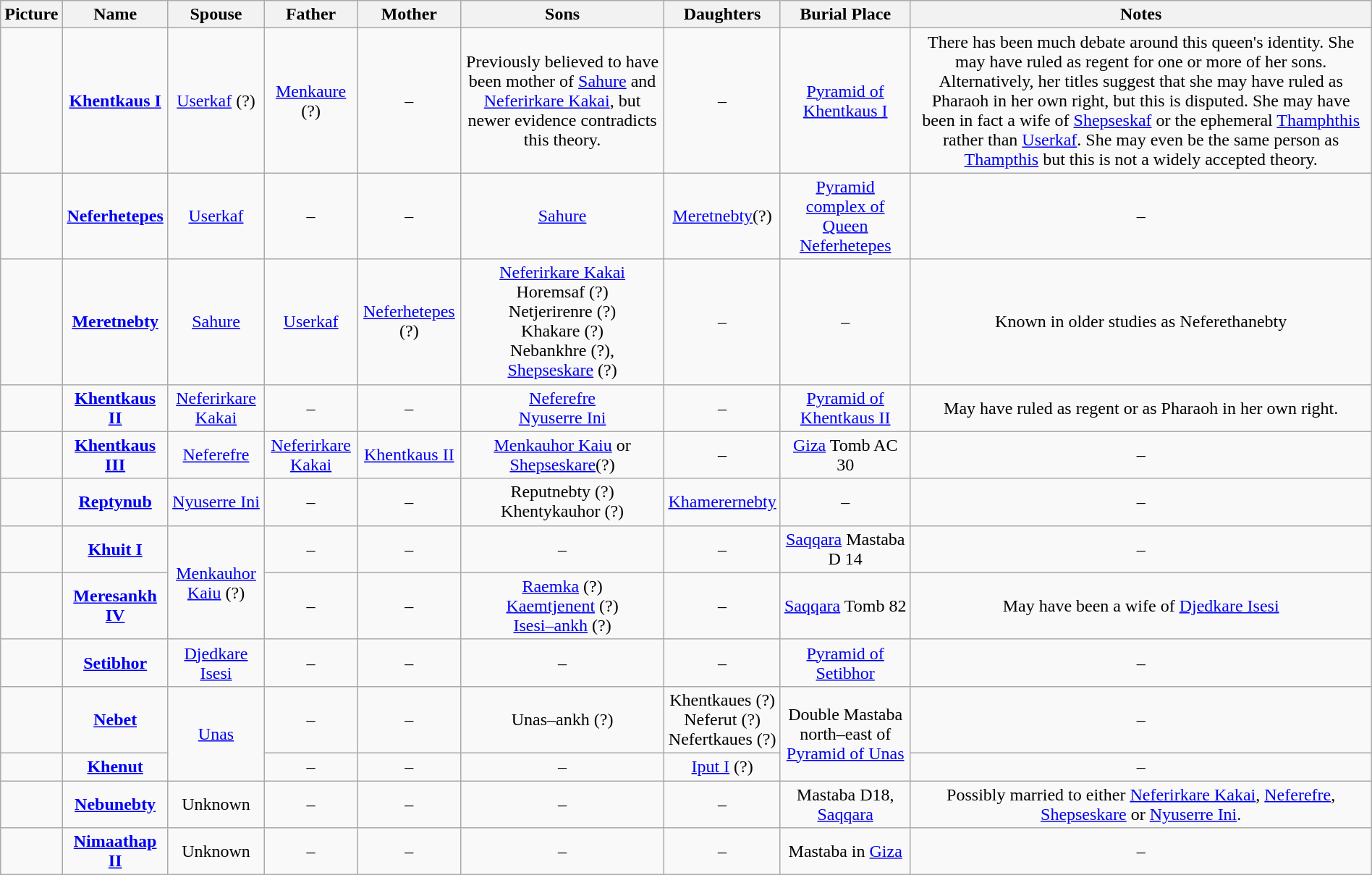<table width=100% class="wikitable" style="text-align:center;">
<tr>
<th>Picture</th>
<th>Name</th>
<th>Spouse</th>
<th>Father</th>
<th>Mother</th>
<th>Sons</th>
<th>Daughters</th>
<th>Burial Place</th>
<th>Notes</th>
</tr>
<tr>
<td></td>
<td><strong><a href='#'>Khentkaus I</a></strong></td>
<td><a href='#'>Userkaf</a> (?)</td>
<td><a href='#'>Menkaure</a> (?)</td>
<td>–</td>
<td>Previously believed to have been mother of <a href='#'>Sahure</a> and <a href='#'>Neferirkare Kakai</a>, but newer evidence contradicts this theory.</td>
<td>–</td>
<td><a href='#'>Pyramid of Khentkaus I</a></td>
<td>There has been much debate around this queen's identity. She may have ruled as regent for one or more of her sons. Alternatively, her titles suggest that she may have ruled as Pharaoh in her own right, but this is disputed. She may have been in fact a wife of <a href='#'>Shepseskaf</a> or the ephemeral <a href='#'>Thamphthis</a> rather than <a href='#'>Userkaf</a>. She may even be the same person as <a href='#'>Thampthis</a> but this is not a widely accepted theory.</td>
</tr>
<tr>
<td></td>
<td><strong><a href='#'>Neferhetepes</a></strong></td>
<td><a href='#'>Userkaf</a></td>
<td>–</td>
<td>–</td>
<td><a href='#'>Sahure</a></td>
<td><a href='#'>Meretnebty</a>(?)</td>
<td><a href='#'>Pyramid complex of Queen Neferhetepes</a></td>
<td>–</td>
</tr>
<tr>
<td></td>
<td><strong><a href='#'>Meretnebty</a></strong></td>
<td><a href='#'>Sahure</a></td>
<td><a href='#'>Userkaf</a></td>
<td><a href='#'>Neferhetepes</a> (?)</td>
<td><a href='#'>Neferirkare Kakai</a><br>Horemsaf (?)<br>Netjerirenre (?)<br>Khakare (?)<br>Nebankhre (?),<br><a href='#'>Shepseskare</a> (?)</td>
<td>–</td>
<td>–</td>
<td>Known in older studies as Neferethanebty</td>
</tr>
<tr>
<td></td>
<td><strong><a href='#'>Khentkaus II</a></strong></td>
<td><a href='#'>Neferirkare Kakai</a></td>
<td>–</td>
<td>–</td>
<td><a href='#'>Neferefre</a><br><a href='#'>Nyuserre Ini</a></td>
<td>–</td>
<td><a href='#'>Pyramid of Khentkaus II</a></td>
<td>May have ruled as regent or as Pharaoh in her own right.</td>
</tr>
<tr>
<td></td>
<td><strong><a href='#'>Khentkaus III</a></strong></td>
<td><a href='#'>Neferefre</a></td>
<td><a href='#'>Neferirkare Kakai</a></td>
<td><a href='#'>Khentkaus II</a></td>
<td><a href='#'>Menkauhor Kaiu</a> or <a href='#'>Shepseskare</a>(?)</td>
<td>–</td>
<td><a href='#'>Giza</a> Tomb AC 30</td>
<td>–</td>
</tr>
<tr>
<td></td>
<td><strong><a href='#'>Reptynub</a></strong></td>
<td><a href='#'>Nyuserre Ini</a></td>
<td>–</td>
<td>–</td>
<td>Reputnebty (?)<br>Khentykauhor (?)</td>
<td><a href='#'>Khamerernebty</a></td>
<td>–</td>
<td>–</td>
</tr>
<tr>
<td></td>
<td><strong><a href='#'>Khuit I</a></strong></td>
<td rowspan="2"><a href='#'>Menkauhor Kaiu</a> (?)</td>
<td>–</td>
<td>–</td>
<td>–</td>
<td>–</td>
<td><a href='#'>Saqqara</a> Mastaba D 14</td>
<td>–</td>
</tr>
<tr>
<td></td>
<td><strong><a href='#'>Meresankh IV</a></strong></td>
<td>–</td>
<td>–</td>
<td><a href='#'>Raemka</a> (?)<br><a href='#'>Kaemtjenent</a> (?)<br><a href='#'>Isesi–ankh</a> (?)</td>
<td>–</td>
<td><a href='#'>Saqqara</a> Tomb 82</td>
<td>May have been a wife of <a href='#'>Djedkare Isesi</a></td>
</tr>
<tr>
<td></td>
<td><strong><a href='#'>Setibhor</a></strong><br></td>
<td><a href='#'>Djedkare Isesi</a></td>
<td>–</td>
<td>–</td>
<td>–</td>
<td>–</td>
<td><a href='#'>Pyramid of Setibhor</a></td>
<td>–</td>
</tr>
<tr>
<td></td>
<td><strong><a href='#'>Nebet</a></strong></td>
<td rowspan="2"><a href='#'>Unas</a></td>
<td>–</td>
<td>–</td>
<td>Unas–ankh (?)</td>
<td>Khentkaues (?)<br>Neferut (?)<br>Nefertkaues (?)</td>
<td rowspan="2">Double Mastaba north–east of <a href='#'>Pyramid of Unas</a></td>
<td>–</td>
</tr>
<tr>
<td></td>
<td><strong><a href='#'>Khenut</a></strong></td>
<td>–</td>
<td>–</td>
<td>–</td>
<td><a href='#'>Iput I</a> (?)</td>
<td>–</td>
</tr>
<tr>
<td></td>
<td><strong><a href='#'>Nebunebty</a></strong></td>
<td>Unknown</td>
<td>–</td>
<td>–</td>
<td>–</td>
<td>–</td>
<td>Mastaba D18, <a href='#'>Saqqara</a></td>
<td>Possibly married to either <a href='#'>Neferirkare Kakai</a>, <a href='#'>Neferefre</a>, <a href='#'>Shepseskare</a> or <a href='#'>Nyuserre Ini</a>.</td>
</tr>
<tr>
<td></td>
<td><strong><a href='#'>Nimaathap II</a></strong><br></td>
<td>Unknown</td>
<td>–</td>
<td>–</td>
<td>–</td>
<td>–</td>
<td>Mastaba in <a href='#'>Giza</a></td>
<td>–</td>
</tr>
</table>
